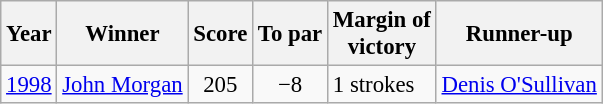<table class="wikitable" style="font-size:95%">
<tr>
<th>Year</th>
<th>Winner</th>
<th>Score</th>
<th>To par</th>
<th>Margin of<br>victory</th>
<th>Runner-up</th>
</tr>
<tr>
<td><a href='#'>1998</a></td>
<td> <a href='#'>John Morgan</a></td>
<td align=center>205</td>
<td align=center>−8</td>
<td>1 strokes</td>
<td> <a href='#'>Denis O'Sullivan</a></td>
</tr>
</table>
